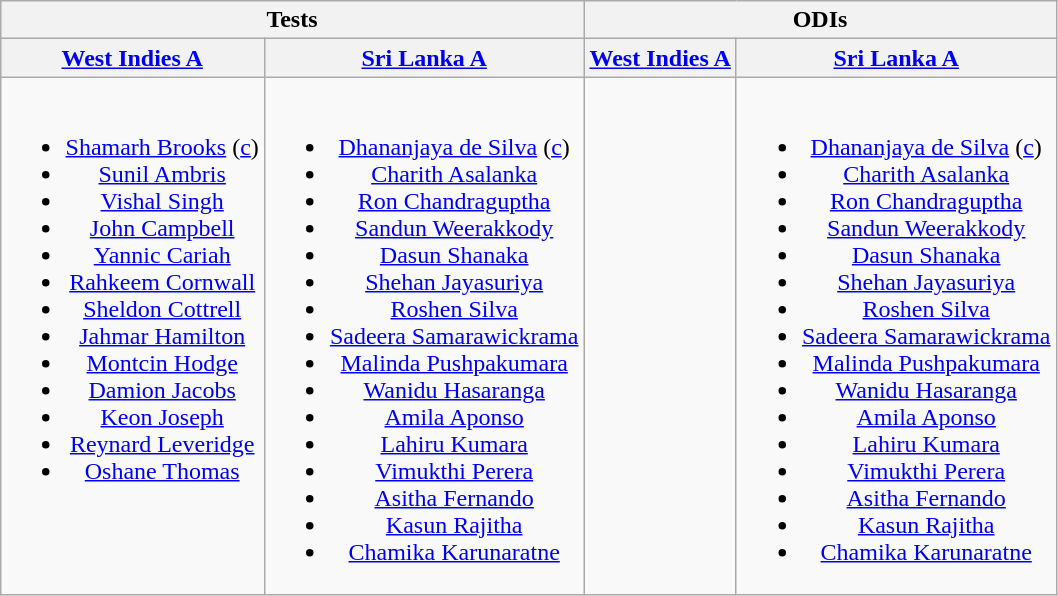<table class="wikitable" style="text-align:center; margin:auto">
<tr>
<th colspan=2>Tests</th>
<th colspan=2>ODIs</th>
</tr>
<tr>
<th> <a href='#'>West Indies A</a></th>
<th> <a href='#'>Sri Lanka A</a></th>
<th> <a href='#'>West Indies A</a></th>
<th> <a href='#'>Sri Lanka A</a></th>
</tr>
<tr style="vertical-align:top">
<td><br><ul><li><a href='#'>Shamarh Brooks</a> (<a href='#'>c</a>)</li><li><a href='#'>Sunil Ambris</a></li><li><a href='#'>Vishal Singh</a></li><li><a href='#'>John Campbell</a></li><li><a href='#'>Yannic Cariah</a></li><li><a href='#'>Rahkeem Cornwall</a></li><li><a href='#'>Sheldon Cottrell</a></li><li><a href='#'>Jahmar Hamilton</a></li><li><a href='#'>Montcin Hodge</a></li><li><a href='#'>Damion Jacobs</a></li><li><a href='#'>Keon Joseph</a></li><li><a href='#'>Reynard Leveridge</a></li><li><a href='#'>Oshane Thomas</a></li></ul></td>
<td><br><ul><li><a href='#'>Dhananjaya de Silva</a> (<a href='#'>c</a>)</li><li><a href='#'>Charith Asalanka</a></li><li><a href='#'>Ron Chandraguptha</a></li><li><a href='#'>Sandun Weerakkody</a></li><li><a href='#'>Dasun Shanaka</a></li><li><a href='#'>Shehan Jayasuriya</a></li><li><a href='#'>Roshen Silva</a></li><li><a href='#'>Sadeera Samarawickrama</a></li><li><a href='#'>Malinda Pushpakumara</a></li><li><a href='#'>Wanidu Hasaranga</a></li><li><a href='#'>Amila Aponso</a></li><li><a href='#'>Lahiru Kumara</a></li><li><a href='#'>Vimukthi Perera</a></li><li><a href='#'>Asitha Fernando</a></li><li><a href='#'>Kasun Rajitha</a></li><li><a href='#'>Chamika Karunaratne</a></li></ul></td>
<td></td>
<td><br><ul><li><a href='#'>Dhananjaya de Silva</a> (<a href='#'>c</a>)</li><li><a href='#'>Charith Asalanka</a></li><li><a href='#'>Ron Chandraguptha</a></li><li><a href='#'>Sandun Weerakkody</a></li><li><a href='#'>Dasun Shanaka</a></li><li><a href='#'>Shehan Jayasuriya</a></li><li><a href='#'>Roshen Silva</a></li><li><a href='#'>Sadeera Samarawickrama</a></li><li><a href='#'>Malinda Pushpakumara</a></li><li><a href='#'>Wanidu Hasaranga</a></li><li><a href='#'>Amila Aponso</a></li><li><a href='#'>Lahiru Kumara</a></li><li><a href='#'>Vimukthi Perera</a></li><li><a href='#'>Asitha Fernando</a></li><li><a href='#'>Kasun Rajitha</a></li><li><a href='#'>Chamika Karunaratne</a></li></ul></td>
</tr>
</table>
